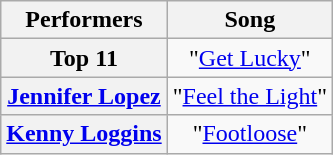<table class="wikitable" style="text-align:center;">
<tr>
<th scope="col">Performers</th>
<th scope="col">Song</th>
</tr>
<tr>
<th scope="row">Top 11</th>
<td>"<a href='#'>Get Lucky</a>"</td>
</tr>
<tr>
<th scope="row"><a href='#'>Jennifer Lopez</a></th>
<td>"<a href='#'>Feel the Light</a>"</td>
</tr>
<tr>
<th scope="row"><a href='#'>Kenny Loggins</a></th>
<td>"<a href='#'>Footloose</a>"</td>
</tr>
</table>
